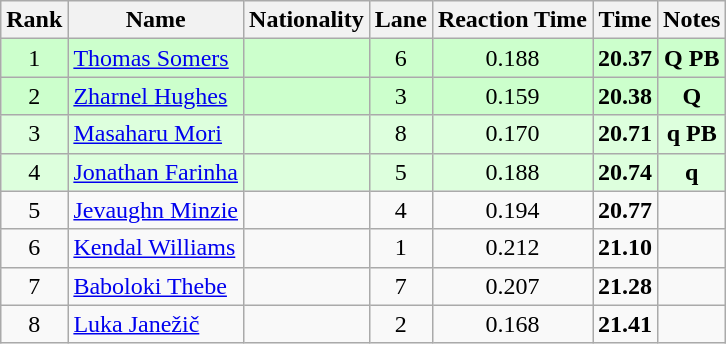<table class="wikitable sortable" style="text-align:center">
<tr>
<th>Rank</th>
<th>Name</th>
<th>Nationality</th>
<th>Lane</th>
<th>Reaction Time</th>
<th>Time</th>
<th>Notes</th>
</tr>
<tr bgcolor=ccffcc>
<td>1</td>
<td align=left><a href='#'>Thomas Somers</a></td>
<td align=left></td>
<td>6</td>
<td>0.188</td>
<td><strong>20.37</strong></td>
<td><strong>Q PB</strong></td>
</tr>
<tr bgcolor=ccffcc>
<td>2</td>
<td align=left><a href='#'>Zharnel Hughes</a></td>
<td align=left></td>
<td>3</td>
<td>0.159</td>
<td><strong>20.38</strong></td>
<td><strong>Q</strong></td>
</tr>
<tr bgcolor=ddffdd>
<td>3</td>
<td align=left><a href='#'>Masaharu Mori</a></td>
<td align=left></td>
<td>8</td>
<td>0.170</td>
<td><strong>20.71</strong></td>
<td><strong>q PB</strong></td>
</tr>
<tr bgcolor=ddffdd>
<td>4</td>
<td align=left><a href='#'>Jonathan Farinha</a></td>
<td align=left></td>
<td>5</td>
<td>0.188</td>
<td><strong>20.74</strong></td>
<td><strong>q</strong></td>
</tr>
<tr>
<td>5</td>
<td align=left><a href='#'>Jevaughn Minzie</a></td>
<td align=left></td>
<td>4</td>
<td>0.194</td>
<td><strong>20.77</strong></td>
<td></td>
</tr>
<tr>
<td>6</td>
<td align=left><a href='#'>Kendal Williams</a></td>
<td align=left></td>
<td>1</td>
<td>0.212</td>
<td><strong>21.10</strong></td>
<td></td>
</tr>
<tr>
<td>7</td>
<td align=left><a href='#'>Baboloki Thebe</a></td>
<td align=left></td>
<td>7</td>
<td>0.207</td>
<td><strong>21.28</strong></td>
<td></td>
</tr>
<tr>
<td>8</td>
<td align=left><a href='#'>Luka Janežič</a></td>
<td align=left></td>
<td>2</td>
<td>0.168</td>
<td><strong>21.41</strong></td>
<td></td>
</tr>
</table>
